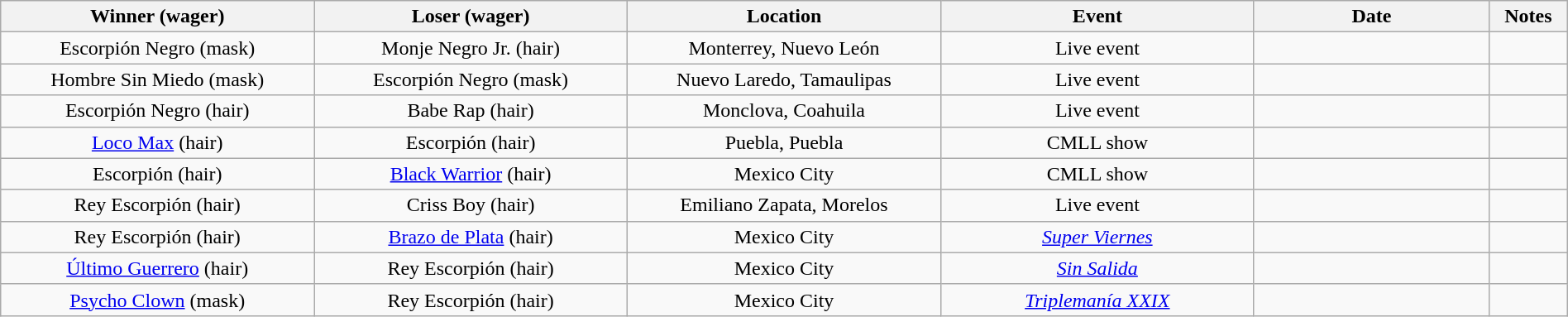<table class="wikitable sortable" width=100%  style="text-align: center">
<tr>
<th width=20% scope="col">Winner (wager)</th>
<th width=20% scope="col">Loser (wager)</th>
<th width=20% scope="col">Location</th>
<th width=20% scope="col">Event</th>
<th width=15% scope="col">Date</th>
<th class="unsortable" width=5% scope="col">Notes</th>
</tr>
<tr>
<td>Escorpión Negro (mask)</td>
<td>Monje Negro Jr. (hair)</td>
<td>Monterrey, Nuevo León</td>
<td>Live event</td>
<td></td>
<td></td>
</tr>
<tr>
<td>Hombre Sin Miedo (mask)</td>
<td>Escorpión Negro (mask)</td>
<td>Nuevo Laredo, Tamaulipas</td>
<td>Live event</td>
<td></td>
<td></td>
</tr>
<tr>
<td>Escorpión Negro (hair)</td>
<td>Babe Rap (hair)</td>
<td>Monclova, Coahuila</td>
<td>Live event</td>
<td></td>
<td></td>
</tr>
<tr>
<td><a href='#'>Loco Max</a> (hair)</td>
<td>Escorpión (hair)</td>
<td>Puebla, Puebla</td>
<td>CMLL show</td>
<td></td>
<td></td>
</tr>
<tr>
<td>Escorpión (hair)</td>
<td><a href='#'>Black Warrior</a> (hair)</td>
<td>Mexico City</td>
<td>CMLL show</td>
<td></td>
<td></td>
</tr>
<tr>
<td>Rey Escorpión (hair)</td>
<td>Criss Boy (hair)</td>
<td>Emiliano Zapata, Morelos</td>
<td>Live event</td>
<td></td>
<td></td>
</tr>
<tr>
<td>Rey Escorpión (hair)</td>
<td><a href='#'>Brazo de Plata</a> (hair)</td>
<td>Mexico City</td>
<td><em><a href='#'>Super Viernes</a></em></td>
<td></td>
<td></td>
</tr>
<tr>
<td><a href='#'>Último Guerrero</a> (hair)</td>
<td>Rey Escorpión (hair)</td>
<td>Mexico City</td>
<td><em><a href='#'>Sin Salida</a></em></td>
<td></td>
<td></td>
</tr>
<tr>
<td><a href='#'>Psycho Clown</a> (mask)</td>
<td>Rey Escorpión (hair)</td>
<td>Mexico City</td>
<td><em><a href='#'>Triplemanía XXIX</a></em></td>
<td></td>
<td></td>
</tr>
</table>
